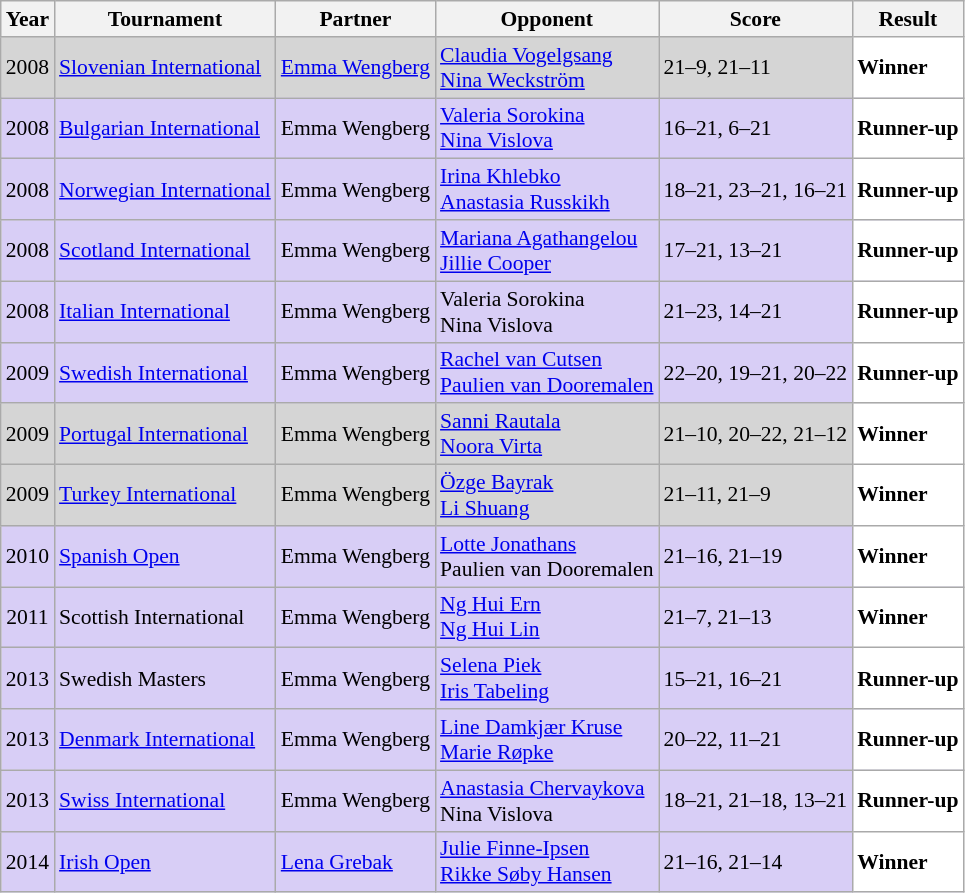<table class="sortable wikitable" style="font-size: 90%;">
<tr>
<th>Year</th>
<th>Tournament</th>
<th>Partner</th>
<th>Opponent</th>
<th>Score</th>
<th>Result</th>
</tr>
<tr style="background:#D5D5D5">
<td align="center">2008</td>
<td align="left"><a href='#'>Slovenian International</a></td>
<td align="left"> <a href='#'>Emma Wengberg</a></td>
<td align="left"> <a href='#'>Claudia Vogelgsang</a><br> <a href='#'>Nina Weckström</a></td>
<td align="left">21–9, 21–11</td>
<td style="text-align:left; background:white"> <strong>Winner</strong></td>
</tr>
<tr style="background:#D8CEF6">
<td align="center">2008</td>
<td align="left"><a href='#'>Bulgarian International</a></td>
<td align="left"> Emma Wengberg</td>
<td align="left"> <a href='#'>Valeria Sorokina</a><br> <a href='#'>Nina Vislova</a></td>
<td align="left">16–21, 6–21</td>
<td style="text-align:left; background:white"> <strong>Runner-up</strong></td>
</tr>
<tr style="background:#D8CEF6">
<td align="center">2008</td>
<td align="left"><a href='#'>Norwegian International</a></td>
<td align="left"> Emma Wengberg</td>
<td align="left"> <a href='#'>Irina Khlebko</a><br> <a href='#'>Anastasia Russkikh</a></td>
<td align="left">18–21, 23–21, 16–21</td>
<td style="text-align:left; background:white"> <strong>Runner-up</strong></td>
</tr>
<tr style="background:#D8CEF6">
<td align="center">2008</td>
<td align="left"><a href='#'>Scotland International</a></td>
<td align="left"> Emma Wengberg</td>
<td align="left"> <a href='#'>Mariana Agathangelou</a><br> <a href='#'>Jillie Cooper</a></td>
<td align="left">17–21, 13–21</td>
<td style="text-align:left; background:white"> <strong>Runner-up</strong></td>
</tr>
<tr style="background:#D8CEF6">
<td align="center">2008</td>
<td align="left"><a href='#'>Italian International</a></td>
<td align="left"> Emma Wengberg</td>
<td align="left"> Valeria Sorokina<br> Nina Vislova</td>
<td align="left">21–23, 14–21</td>
<td style="text-align:left; background:white"> <strong>Runner-up</strong></td>
</tr>
<tr style="background:#D8CEF6">
<td align="center">2009</td>
<td align="left"><a href='#'>Swedish International</a></td>
<td align="left"> Emma Wengberg</td>
<td align="left"> <a href='#'>Rachel van Cutsen</a><br> <a href='#'>Paulien van Dooremalen</a></td>
<td align="left">22–20, 19–21, 20–22</td>
<td style="text-align:left; background:white"> <strong>Runner-up</strong></td>
</tr>
<tr style="background:#D5D5D5">
<td align="center">2009</td>
<td align="left"><a href='#'>Portugal International</a></td>
<td align="left"> Emma Wengberg</td>
<td align="left"> <a href='#'>Sanni Rautala</a><br> <a href='#'>Noora Virta</a></td>
<td align="left">21–10, 20–22, 21–12</td>
<td style="text-align:left; background:white"> <strong>Winner</strong></td>
</tr>
<tr style="background:#D5D5D5">
<td align="center">2009</td>
<td align="left"><a href='#'>Turkey International</a></td>
<td align="left"> Emma Wengberg</td>
<td align="left"> <a href='#'>Özge Bayrak</a><br> <a href='#'>Li Shuang</a></td>
<td align="left">21–11, 21–9</td>
<td style="text-align:left; background:white"> <strong>Winner</strong></td>
</tr>
<tr style="background:#D8CEF6">
<td align="center">2010</td>
<td align="left"><a href='#'>Spanish Open</a></td>
<td align="left"> Emma Wengberg</td>
<td align="left"> <a href='#'>Lotte Jonathans</a><br> Paulien van Dooremalen</td>
<td align="left">21–16, 21–19</td>
<td style="text-align:left; background:white"> <strong>Winner</strong></td>
</tr>
<tr style="background:#D8CEF6">
<td align="center">2011</td>
<td align="left">Scottish International</td>
<td align="left"> Emma Wengberg</td>
<td align="left"> <a href='#'>Ng Hui Ern</a><br> <a href='#'>Ng Hui Lin</a></td>
<td align="left">21–7, 21–13</td>
<td style="text-align:left; background:white"> <strong>Winner</strong></td>
</tr>
<tr style="background:#D8CEF6">
<td align="center">2013</td>
<td align="left">Swedish Masters</td>
<td align="left"> Emma Wengberg</td>
<td align="left"> <a href='#'>Selena Piek</a><br> <a href='#'>Iris Tabeling</a></td>
<td align="left">15–21, 16–21</td>
<td style="text-align:left; background:white"> <strong>Runner-up</strong></td>
</tr>
<tr style="background:#D8CEF6">
<td align="center">2013</td>
<td align="left"><a href='#'>Denmark International</a></td>
<td align="left"> Emma Wengberg</td>
<td align="left"> <a href='#'>Line Damkjær Kruse</a><br> <a href='#'>Marie Røpke</a></td>
<td align="left">20–22, 11–21</td>
<td style="text-align:left; background:white"> <strong>Runner-up</strong></td>
</tr>
<tr style="background:#D8CEF6">
<td align="center">2013</td>
<td align="left"><a href='#'>Swiss International</a></td>
<td align="left"> Emma Wengberg</td>
<td align="left"> <a href='#'>Anastasia Chervaykova</a><br> Nina Vislova</td>
<td align="left">18–21, 21–18, 13–21</td>
<td style="text-align:left; background:white"> <strong>Runner-up</strong></td>
</tr>
<tr style="background:#D8CEF6">
<td align="center">2014</td>
<td align="left"><a href='#'>Irish Open</a></td>
<td align="left"> <a href='#'>Lena Grebak</a></td>
<td align="left"> <a href='#'>Julie Finne-Ipsen</a><br> <a href='#'>Rikke Søby Hansen</a></td>
<td align="left">21–16, 21–14</td>
<td style="text-align:left; background:white"> <strong>Winner</strong></td>
</tr>
</table>
